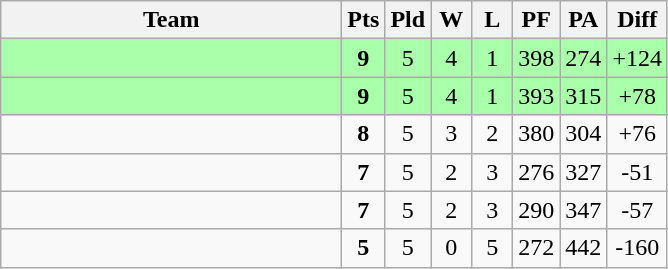<table class=wikitable style="text-align:center">
<tr>
<th width=220>Team</th>
<th width=20>Pts</th>
<th width=20>Pld</th>
<th width=20>W</th>
<th width=20>L</th>
<th width=20>PF</th>
<th width=20>PA</th>
<th width=25>Diff</th>
</tr>
<tr bgcolor=#aaffaa>
<td align=left></td>
<td><strong>9</strong></td>
<td>5</td>
<td>4</td>
<td>1</td>
<td>398</td>
<td>274</td>
<td>+124</td>
</tr>
<tr bgcolor=#aaffaa>
<td align=left></td>
<td><strong>9</strong></td>
<td>5</td>
<td>4</td>
<td>1</td>
<td>393</td>
<td>315</td>
<td>+78</td>
</tr>
<tr bgcolor=>
<td align=left></td>
<td><strong>8</strong></td>
<td>5</td>
<td>3</td>
<td>2</td>
<td>380</td>
<td>304</td>
<td>+76</td>
</tr>
<tr bgcolor=>
<td align=left></td>
<td><strong>7</strong></td>
<td>5</td>
<td>2</td>
<td>3</td>
<td>276</td>
<td>327</td>
<td>-51</td>
</tr>
<tr bgcolor=>
<td align=left></td>
<td><strong>7</strong></td>
<td>5</td>
<td>2</td>
<td>3</td>
<td>290</td>
<td>347</td>
<td>-57</td>
</tr>
<tr bgcolor=>
<td align=left></td>
<td><strong>5</strong></td>
<td>5</td>
<td>0</td>
<td>5</td>
<td>272</td>
<td>442</td>
<td>-160</td>
</tr>
</table>
